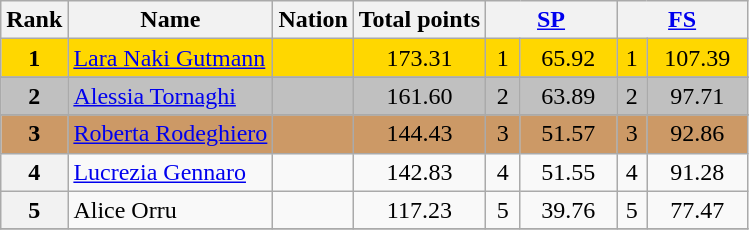<table class="wikitable sortable">
<tr>
<th>Rank</th>
<th>Name</th>
<th>Nation</th>
<th>Total points</th>
<th colspan="2" width="80px"><a href='#'>SP</a></th>
<th colspan="2" width="80px"><a href='#'>FS</a></th>
</tr>
<tr bgcolor="gold">
<td align="center"><strong>1</strong></td>
<td><a href='#'>Lara Naki Gutmann</a></td>
<td></td>
<td align="center">173.31</td>
<td align="center">1</td>
<td align="center">65.92</td>
<td align="center">1</td>
<td align="center">107.39</td>
</tr>
<tr>
</tr>
<tr bgcolor="silver">
<td align="center"><strong>2</strong></td>
<td><a href='#'>Alessia Tornaghi</a></td>
<td></td>
<td align="center">161.60</td>
<td align="center">2</td>
<td align="center">63.89</td>
<td align="center">2</td>
<td align="center">97.71</td>
</tr>
<tr>
</tr>
<tr bgcolor="cc9966">
<td align="center"><strong>3</strong></td>
<td><a href='#'>Roberta Rodeghiero</a></td>
<td></td>
<td align="center">144.43</td>
<td align="center">3</td>
<td align="center">51.57</td>
<td align="center">3</td>
<td align="center">92.86</td>
</tr>
<tr>
<th>4</th>
<td><a href='#'>Lucrezia Gennaro</a></td>
<td></td>
<td align="center">142.83</td>
<td align="center">4</td>
<td align="center">51.55</td>
<td align="center">4</td>
<td align="center">91.28</td>
</tr>
<tr>
<th>5</th>
<td>Alice Orru</td>
<td></td>
<td align="center">117.23</td>
<td align="center">5</td>
<td align="center">39.76</td>
<td align="center">5</td>
<td align="center">77.47</td>
</tr>
<tr>
</tr>
</table>
